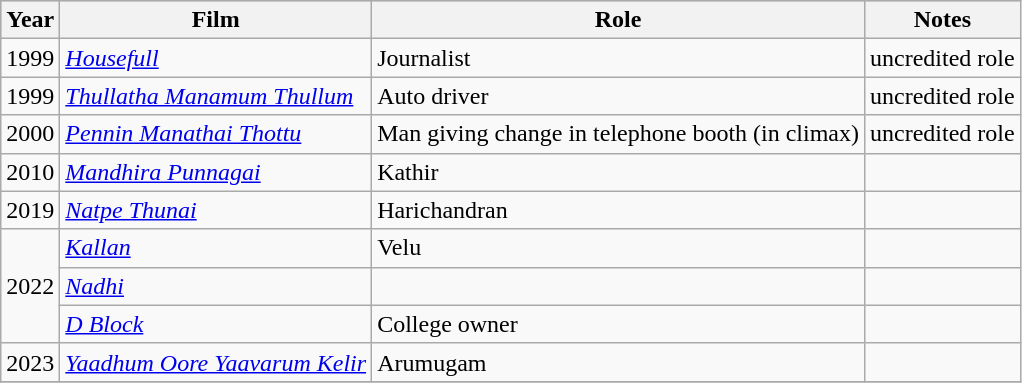<table class="wikitable">
<tr style="background:#ccc; text-align:center;">
<th>Year</th>
<th>Film</th>
<th>Role</th>
<th>Notes</th>
</tr>
<tr>
<td>1999</td>
<td><em><a href='#'>Housefull</a></em></td>
<td>Journalist</td>
<td>uncredited role</td>
</tr>
<tr>
<td>1999</td>
<td><em><a href='#'>Thullatha Manamum Thullum</a></em></td>
<td>Auto driver</td>
<td>uncredited role</td>
</tr>
<tr>
<td>2000</td>
<td><em><a href='#'>Pennin Manathai Thottu</a></em></td>
<td>Man giving change in telephone booth (in climax)</td>
<td>uncredited role</td>
</tr>
<tr>
<td>2010</td>
<td><em><a href='#'>Mandhira Punnagai</a></em></td>
<td>Kathir</td>
<td></td>
</tr>
<tr>
<td>2019</td>
<td><em><a href='#'>Natpe Thunai</a></em></td>
<td>Harichandran</td>
<td></td>
</tr>
<tr>
<td rowspan="3">2022</td>
<td><em><a href='#'>Kallan</a></em></td>
<td>Velu</td>
<td></td>
</tr>
<tr>
<td><em><a href='#'>Nadhi</a></em></td>
<td></td>
<td></td>
</tr>
<tr>
<td><em><a href='#'>D Block</a></em></td>
<td>College owner</td>
<td></td>
</tr>
<tr>
<td>2023</td>
<td><em><a href='#'>Yaadhum Oore Yaavarum Kelir</a></em></td>
<td>Arumugam</td>
<td></td>
</tr>
<tr>
</tr>
</table>
